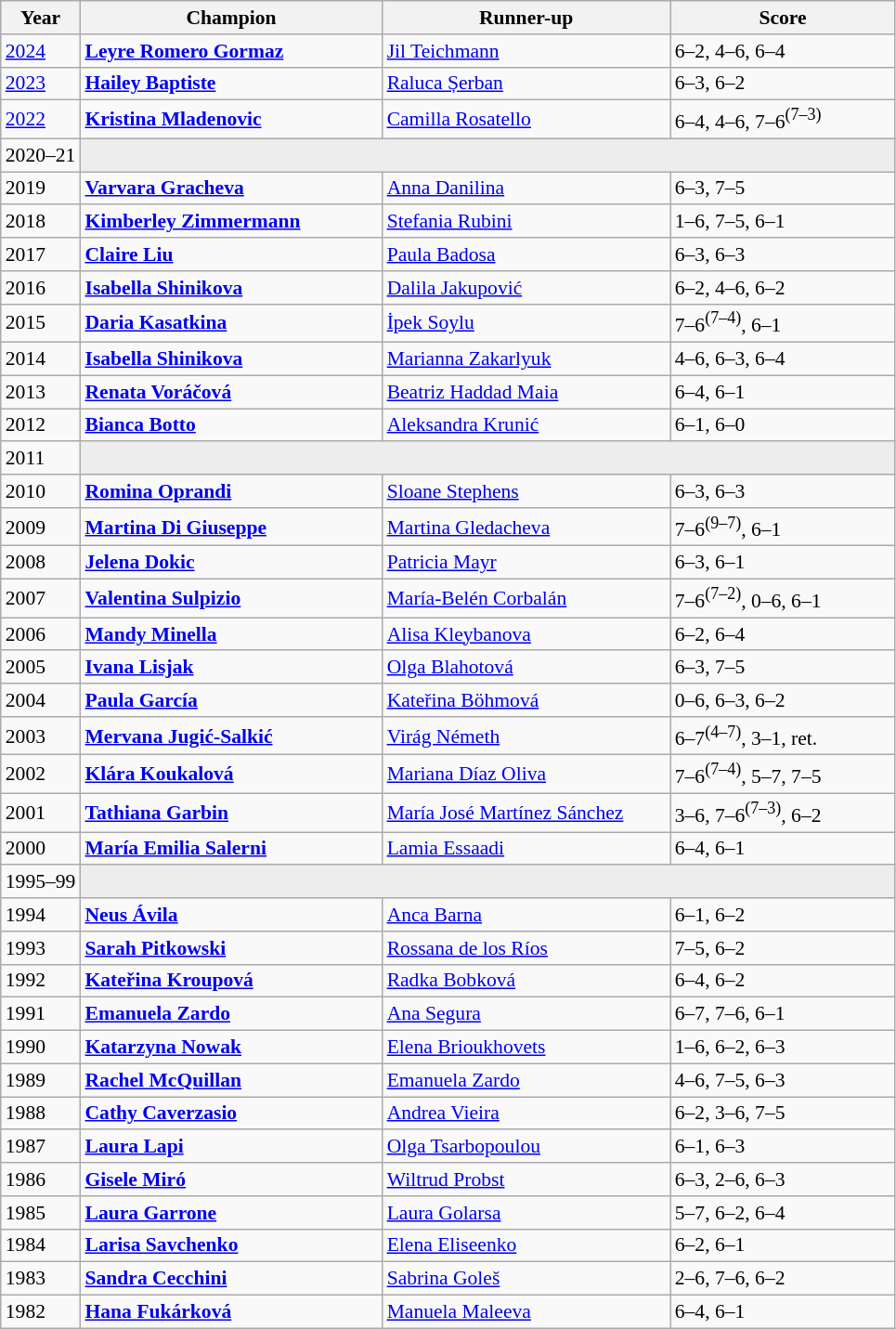<table class="wikitable" style="font-size:90%">
<tr>
<th>Year</th>
<th width="210">Champion</th>
<th width="200">Runner-up</th>
<th width="155">Score</th>
</tr>
<tr>
<td><a href='#'>2024</a></td>
<td><strong> <a href='#'>Leyre Romero Gormaz</a></strong></td>
<td> <a href='#'>Jil Teichmann</a></td>
<td>6–2, 4–6, 6–4</td>
</tr>
<tr>
<td><a href='#'>2023</a></td>
<td> <strong><a href='#'>Hailey Baptiste</a></strong></td>
<td> <a href='#'>Raluca Șerban</a></td>
<td>6–3, 6–2</td>
</tr>
<tr>
<td><a href='#'>2022</a></td>
<td> <strong><a href='#'>Kristina Mladenovic</a></strong></td>
<td> <a href='#'>Camilla Rosatello</a></td>
<td>6–4, 4–6, 7–6<sup>(7–3)</sup></td>
</tr>
<tr>
<td>2020–21</td>
<td colspan=3 bgcolor="#ededed"></td>
</tr>
<tr>
<td>2019</td>
<td> <strong><a href='#'>Varvara Gracheva</a></strong></td>
<td> <a href='#'>Anna Danilina</a></td>
<td>6–3, 7–5</td>
</tr>
<tr>
<td>2018</td>
<td> <strong><a href='#'>Kimberley Zimmermann</a></strong></td>
<td> <a href='#'>Stefania Rubini</a></td>
<td>1–6, 7–5, 6–1</td>
</tr>
<tr>
<td>2017</td>
<td> <strong><a href='#'>Claire Liu</a></strong></td>
<td> <a href='#'>Paula Badosa</a></td>
<td>6–3, 6–3</td>
</tr>
<tr>
<td>2016</td>
<td> <strong><a href='#'>Isabella Shinikova</a></strong></td>
<td> <a href='#'>Dalila Jakupović</a></td>
<td>6–2, 4–6, 6–2</td>
</tr>
<tr>
<td>2015</td>
<td> <strong><a href='#'>Daria Kasatkina</a></strong></td>
<td> <a href='#'>İpek Soylu</a></td>
<td>7–6<sup>(7–4)</sup>, 6–1</td>
</tr>
<tr>
<td>2014</td>
<td> <strong><a href='#'>Isabella Shinikova</a></strong></td>
<td> <a href='#'>Marianna Zakarlyuk</a></td>
<td>4–6, 6–3, 6–4</td>
</tr>
<tr>
<td>2013</td>
<td> <strong><a href='#'>Renata Voráčová</a></strong></td>
<td> <a href='#'>Beatriz Haddad Maia</a></td>
<td>6–4, 6–1</td>
</tr>
<tr>
<td>2012</td>
<td> <strong><a href='#'>Bianca Botto</a></strong></td>
<td> <a href='#'>Aleksandra Krunić</a></td>
<td>6–1, 6–0</td>
</tr>
<tr>
<td>2011</td>
<td colspan=3 bgcolor="#ededed"></td>
</tr>
<tr>
<td>2010</td>
<td> <strong><a href='#'>Romina Oprandi</a></strong></td>
<td> <a href='#'>Sloane Stephens</a></td>
<td>6–3, 6–3</td>
</tr>
<tr>
<td>2009</td>
<td> <strong><a href='#'>Martina Di Giuseppe</a></strong></td>
<td> <a href='#'>Martina Gledacheva</a></td>
<td>7–6<sup>(9–7)</sup>, 6–1</td>
</tr>
<tr>
<td>2008</td>
<td> <strong><a href='#'>Jelena Dokic</a></strong></td>
<td> <a href='#'>Patricia Mayr</a></td>
<td>6–3, 6–1</td>
</tr>
<tr>
<td>2007</td>
<td> <strong><a href='#'>Valentina Sulpizio</a></strong></td>
<td> <a href='#'>María-Belén Corbalán</a></td>
<td>7–6<sup>(7–2)</sup>, 0–6, 6–1</td>
</tr>
<tr>
<td>2006</td>
<td> <strong><a href='#'>Mandy Minella</a></strong></td>
<td> <a href='#'>Alisa Kleybanova</a></td>
<td>6–2, 6–4</td>
</tr>
<tr>
<td>2005</td>
<td> <strong><a href='#'>Ivana Lisjak</a></strong></td>
<td> <a href='#'>Olga Blahotová</a></td>
<td>6–3, 7–5</td>
</tr>
<tr>
<td>2004</td>
<td> <strong><a href='#'>Paula García</a></strong></td>
<td> <a href='#'>Kateřina Böhmová</a></td>
<td>0–6, 6–3, 6–2</td>
</tr>
<tr>
<td>2003</td>
<td> <strong><a href='#'>Mervana Jugić-Salkić</a></strong></td>
<td> <a href='#'>Virág Németh</a></td>
<td>6–7<sup>(4–7)</sup>, 3–1, ret.</td>
</tr>
<tr>
<td>2002</td>
<td> <strong><a href='#'>Klára Koukalová</a></strong></td>
<td> <a href='#'>Mariana Díaz Oliva</a></td>
<td>7–6<sup>(7–4)</sup>, 5–7, 7–5</td>
</tr>
<tr>
<td>2001</td>
<td> <strong><a href='#'>Tathiana Garbin</a></strong></td>
<td> <a href='#'>María José Martínez Sánchez</a></td>
<td>3–6, 7–6<sup>(7–3)</sup>, 6–2</td>
</tr>
<tr>
<td>2000</td>
<td> <strong><a href='#'>María Emilia Salerni</a></strong></td>
<td> <a href='#'>Lamia Essaadi</a></td>
<td>6–4, 6–1</td>
</tr>
<tr>
<td>1995–99</td>
<td colspan=3 bgcolor="#ededed"></td>
</tr>
<tr>
<td>1994</td>
<td> <strong><a href='#'>Neus Ávila</a></strong></td>
<td> <a href='#'>Anca Barna</a></td>
<td>6–1, 6–2</td>
</tr>
<tr>
<td>1993</td>
<td> <strong><a href='#'>Sarah Pitkowski</a></strong></td>
<td> <a href='#'>Rossana de los Ríos</a></td>
<td>7–5, 6–2</td>
</tr>
<tr>
<td>1992</td>
<td> <strong><a href='#'>Kateřina Kroupová</a></strong></td>
<td> <a href='#'>Radka Bobková</a></td>
<td>6–4, 6–2</td>
</tr>
<tr>
<td>1991</td>
<td> <strong><a href='#'>Emanuela Zardo</a></strong></td>
<td> <a href='#'>Ana Segura</a></td>
<td>6–7, 7–6, 6–1</td>
</tr>
<tr>
<td>1990</td>
<td> <strong><a href='#'>Katarzyna Nowak</a></strong></td>
<td> <a href='#'>Elena Brioukhovets</a></td>
<td>1–6, 6–2, 6–3</td>
</tr>
<tr>
<td>1989</td>
<td> <strong><a href='#'>Rachel McQuillan</a></strong></td>
<td> <a href='#'>Emanuela Zardo</a></td>
<td>4–6, 7–5, 6–3</td>
</tr>
<tr>
<td>1988</td>
<td> <strong><a href='#'>Cathy Caverzasio</a></strong></td>
<td> <a href='#'>Andrea Vieira</a></td>
<td>6–2, 3–6, 7–5</td>
</tr>
<tr>
<td>1987</td>
<td> <strong><a href='#'>Laura Lapi</a></strong></td>
<td> <a href='#'>Olga Tsarbopoulou</a></td>
<td>6–1, 6–3</td>
</tr>
<tr>
<td>1986</td>
<td> <strong><a href='#'>Gisele Miró</a></strong></td>
<td> <a href='#'>Wiltrud Probst</a></td>
<td>6–3, 2–6, 6–3</td>
</tr>
<tr>
<td>1985</td>
<td> <strong><a href='#'>Laura Garrone</a></strong></td>
<td> <a href='#'>Laura Golarsa</a></td>
<td>5–7, 6–2, 6–4</td>
</tr>
<tr>
<td>1984</td>
<td> <strong><a href='#'>Larisa Savchenko</a></strong></td>
<td> <a href='#'>Elena Eliseenko</a></td>
<td>6–2, 6–1</td>
</tr>
<tr>
<td>1983</td>
<td> <strong><a href='#'>Sandra Cecchini</a></strong></td>
<td> <a href='#'>Sabrina Goleš</a></td>
<td>2–6, 7–6, 6–2</td>
</tr>
<tr>
<td>1982</td>
<td> <strong><a href='#'>Hana Fukárková</a></strong></td>
<td> <a href='#'>Manuela Maleeva</a></td>
<td>6–4, 6–1</td>
</tr>
</table>
